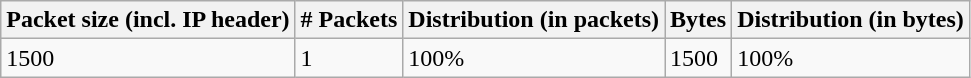<table class="wikitable" border="1">
<tr>
<th>Packet size (incl. IP header)</th>
<th># Packets</th>
<th>Distribution (in packets)</th>
<th>Bytes</th>
<th>Distribution (in bytes)</th>
</tr>
<tr>
<td>1500</td>
<td>1</td>
<td>100%</td>
<td>1500</td>
<td>100%</td>
</tr>
</table>
